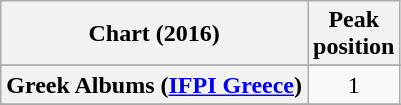<table class="wikitable sortable plainrowheaders" style="text-align:center">
<tr>
<th scope="col">Chart (2016)</th>
<th scope="col">Peak<br>position</th>
</tr>
<tr>
</tr>
<tr>
</tr>
<tr>
</tr>
<tr>
</tr>
<tr>
</tr>
<tr>
</tr>
<tr>
</tr>
<tr>
</tr>
<tr>
</tr>
<tr>
</tr>
<tr>
</tr>
<tr>
<th scope="row">Greek Albums (<a href='#'>IFPI Greece</a>)</th>
<td>1</td>
</tr>
<tr>
</tr>
<tr>
</tr>
<tr>
</tr>
<tr>
</tr>
<tr>
</tr>
<tr>
</tr>
<tr>
</tr>
<tr>
</tr>
<tr>
</tr>
<tr>
</tr>
<tr>
</tr>
<tr>
</tr>
<tr>
</tr>
<tr>
</tr>
<tr>
</tr>
<tr>
</tr>
<tr>
</tr>
</table>
